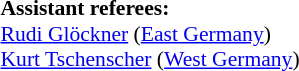<table width=50% style="font-size: 90%">
<tr>
<td><br><br>
<strong>Assistant referees:</strong>
<br><a href='#'>Rudi Glöckner</a> (<a href='#'>East Germany</a>)
<br><a href='#'>Kurt Tschenscher</a> (<a href='#'>West Germany</a>)</td>
</tr>
</table>
